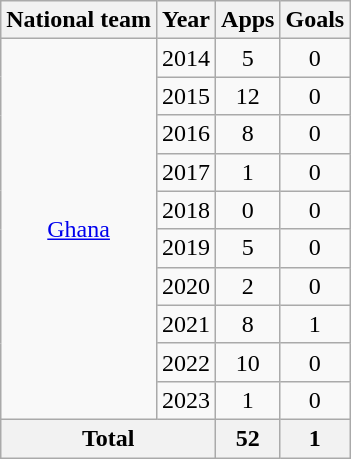<table class="wikitable" style="text-align:center">
<tr>
<th>National team</th>
<th>Year</th>
<th>Apps</th>
<th>Goals</th>
</tr>
<tr>
<td rowspan="10"><a href='#'>Ghana</a></td>
<td>2014</td>
<td>5</td>
<td>0</td>
</tr>
<tr>
<td>2015</td>
<td>12</td>
<td>0</td>
</tr>
<tr>
<td>2016</td>
<td>8</td>
<td>0</td>
</tr>
<tr>
<td>2017</td>
<td>1</td>
<td>0</td>
</tr>
<tr>
<td>2018</td>
<td>0</td>
<td>0</td>
</tr>
<tr>
<td>2019</td>
<td>5</td>
<td>0</td>
</tr>
<tr>
<td>2020</td>
<td>2</td>
<td>0</td>
</tr>
<tr>
<td>2021</td>
<td>8</td>
<td>1</td>
</tr>
<tr>
<td>2022</td>
<td>10</td>
<td>0</td>
</tr>
<tr>
<td>2023</td>
<td>1</td>
<td>0</td>
</tr>
<tr>
<th colspan="2">Total</th>
<th>52</th>
<th>1</th>
</tr>
</table>
